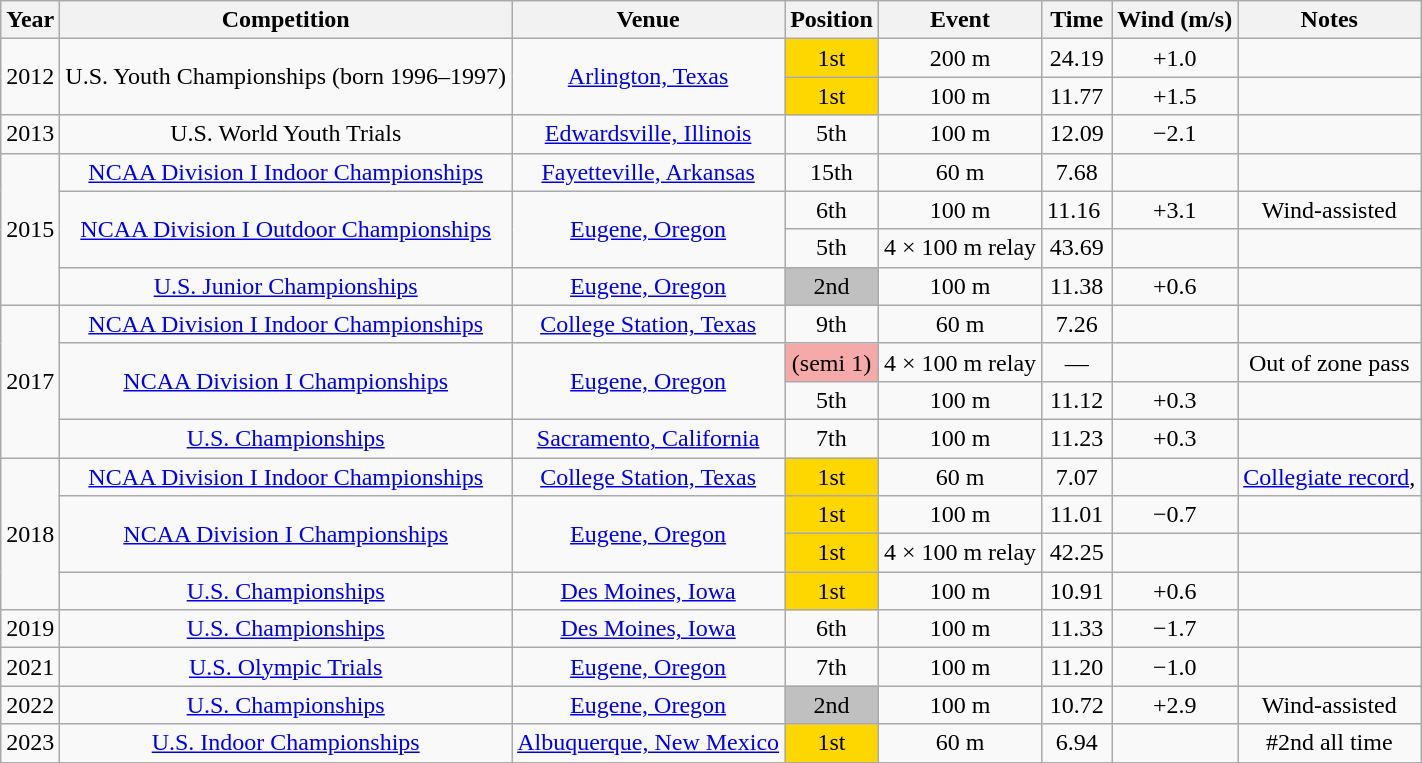<table class="wikitable sortable" style=text-align:center>
<tr>
<th>Year</th>
<th>Competition</th>
<th>Venue</th>
<th>Position</th>
<th>Event</th>
<th>Time</th>
<th>Wind (m/s)</th>
<th>Notes</th>
</tr>
<tr>
<td rowspan=2>2012</td>
<td rowspan=2>U.S. Youth Championships (born 1996–1997)</td>
<td rowspan=2><a href='#'>Arlington, Texas</a></td>
<td bgcolor=gold>1st</td>
<td>200 m</td>
<td>24.19</td>
<td>+1.0</td>
<td></td>
</tr>
<tr>
<td bgcolor=gold>1st</td>
<td>100 m</td>
<td>11.77</td>
<td>+1.5</td>
<td></td>
</tr>
<tr>
<td>2013</td>
<td>U.S. World Youth Trials</td>
<td><a href='#'>Edwardsville, Illinois</a></td>
<td>5th</td>
<td>100 m</td>
<td>12.09</td>
<td>−2.1</td>
<td></td>
</tr>
<tr>
<td rowspan=4>2015</td>
<td><a href='#'>NCAA Division I Indoor Championships</a></td>
<td><a href='#'>Fayetteville, Arkansas</a></td>
<td>15th</td>
<td>60 m</td>
<td>7.68</td>
<td></td>
<td></td>
</tr>
<tr>
<td rowspan=2><a href='#'>NCAA Division I Outdoor Championships</a></td>
<td rowspan=2><a href='#'>Eugene, Oregon</a></td>
<td>6th</td>
<td>100 m</td>
<td>11.16 </td>
<td>+3.1</td>
<td>Wind-assisted</td>
</tr>
<tr>
<td>5th</td>
<td data-sort-value="400 relay">4 × 100 m relay</td>
<td>43.69</td>
<td></td>
<td></td>
</tr>
<tr>
<td><a href='#'>U.S. Junior Championships</a></td>
<td><a href='#'>Eugene, Oregon</a></td>
<td bgcolor=silver>2nd</td>
<td>100 m</td>
<td>11.38</td>
<td>+0.6</td>
<td></td>
</tr>
<tr>
<td rowspan=4>2017</td>
<td><a href='#'>NCAA Division I Indoor Championships</a></td>
<td><a href='#'>College Station, Texas</a></td>
<td>9th</td>
<td>60 m</td>
<td>7.26</td>
<td></td>
<td></td>
</tr>
<tr>
<td rowspan=2><a href='#'>NCAA Division I Championships</a></td>
<td rowspan=2><a href='#'>Eugene, Oregon</a></td>
<td bgcolor=f5a9a9> (semi 1)</td>
<td data-sort-value="400 relay">4 × 100 m relay</td>
<td>—</td>
<td></td>
<td>Out of zone pass</td>
</tr>
<tr>
<td>5th</td>
<td>100 m</td>
<td>11.12</td>
<td>+0.3</td>
<td></td>
</tr>
<tr>
<td><a href='#'>U.S. Championships</a></td>
<td><a href='#'>Sacramento, California</a></td>
<td>7th</td>
<td>100 m</td>
<td>11.23</td>
<td>+0.3</td>
<td></td>
</tr>
<tr>
<td rowspan=4>2018</td>
<td><a href='#'>NCAA Division I Indoor Championships</a></td>
<td><a href='#'>College Station, Texas</a></td>
<td bgcolor=gold>1st</td>
<td>60 m</td>
<td>7.07</td>
<td></td>
<td><a href='#'>Collegiate record</a>, </td>
</tr>
<tr>
<td rowspan=2><a href='#'>NCAA Division I Championships</a></td>
<td rowspan=2><a href='#'>Eugene, Oregon</a></td>
<td bgcolor=gold>1st</td>
<td>100 m</td>
<td>11.01</td>
<td>−0.7</td>
<td></td>
</tr>
<tr>
<td bgcolor=gold>1st</td>
<td data-sort-value="400 relay">4 × 100 m relay</td>
<td>42.25</td>
<td></td>
<td></td>
</tr>
<tr>
<td><a href='#'>U.S. Championships</a></td>
<td><a href='#'>Des Moines, Iowa</a></td>
<td bgcolor=gold>1st</td>
<td>100 m</td>
<td>10.91</td>
<td>+0.6</td>
<td></td>
</tr>
<tr>
<td>2019</td>
<td><a href='#'>U.S. Championships</a></td>
<td><a href='#'>Des Moines, Iowa</a></td>
<td>6th</td>
<td>100 m</td>
<td>11.33</td>
<td>−1.7</td>
<td></td>
</tr>
<tr>
<td>2021</td>
<td><a href='#'>U.S. Olympic Trials</a></td>
<td><a href='#'>Eugene, Oregon</a></td>
<td>7th</td>
<td>100 m</td>
<td>11.20</td>
<td>−1.0</td>
<td></td>
</tr>
<tr>
<td>2022</td>
<td><a href='#'>U.S. Championships</a></td>
<td><a href='#'>Eugene, Oregon</a></td>
<td bgcolor=silver>2nd</td>
<td>100 m</td>
<td>10.72</td>
<td>+2.9</td>
<td>Wind-assisted</td>
</tr>
<tr>
<td>2023</td>
<td><a href='#'>U.S. Indoor Championships</a></td>
<td><a href='#'>Albuquerque, New Mexico</a></td>
<td bgcolor=gold>1st</td>
<td>60 m</td>
<td>6.94</td>
<td></td>
<td><strong></strong> #2nd all time</td>
</tr>
</table>
